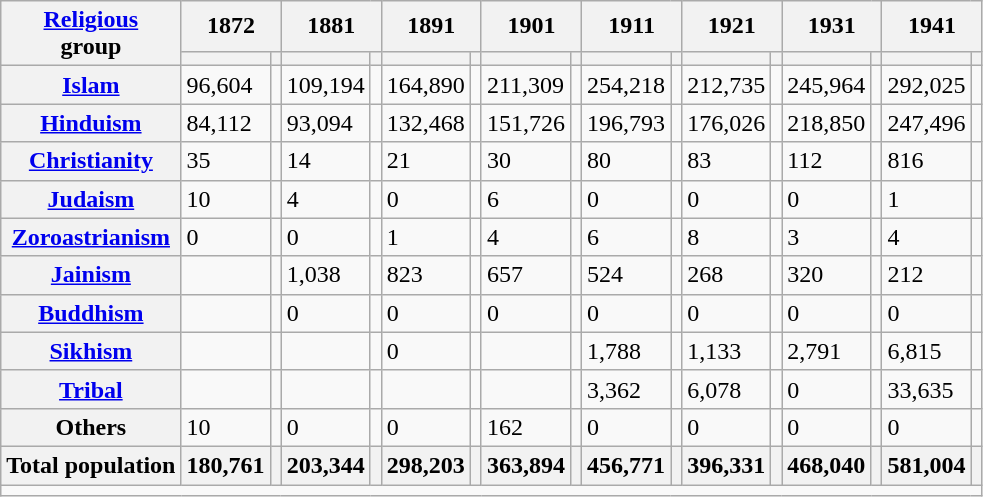<table class="wikitable sortable">
<tr>
<th rowspan="2"><a href='#'>Religious</a><br>group</th>
<th colspan="2">1872</th>
<th colspan="2">1881</th>
<th colspan="2">1891</th>
<th colspan="2">1901</th>
<th colspan="2">1911</th>
<th colspan="2">1921</th>
<th colspan="2">1931</th>
<th colspan="2">1941</th>
</tr>
<tr>
<th><a href='#'></a></th>
<th></th>
<th></th>
<th></th>
<th></th>
<th></th>
<th></th>
<th></th>
<th></th>
<th></th>
<th></th>
<th></th>
<th></th>
<th></th>
<th></th>
<th></th>
</tr>
<tr>
<th><a href='#'>Islam</a> </th>
<td>96,604</td>
<td></td>
<td>109,194</td>
<td></td>
<td>164,890</td>
<td></td>
<td>211,309</td>
<td></td>
<td>254,218</td>
<td></td>
<td>212,735</td>
<td></td>
<td>245,964</td>
<td></td>
<td>292,025</td>
<td></td>
</tr>
<tr>
<th><a href='#'>Hinduism</a> </th>
<td>84,112</td>
<td></td>
<td>93,094</td>
<td></td>
<td>132,468</td>
<td></td>
<td>151,726</td>
<td></td>
<td>196,793</td>
<td></td>
<td>176,026</td>
<td></td>
<td>218,850</td>
<td></td>
<td>247,496</td>
<td></td>
</tr>
<tr>
<th><a href='#'>Christianity</a> </th>
<td>35</td>
<td></td>
<td>14</td>
<td></td>
<td>21</td>
<td></td>
<td>30</td>
<td></td>
<td>80</td>
<td></td>
<td>83</td>
<td></td>
<td>112</td>
<td></td>
<td>816</td>
<td></td>
</tr>
<tr>
<th><a href='#'>Judaism</a> </th>
<td>10</td>
<td></td>
<td>4</td>
<td></td>
<td>0</td>
<td></td>
<td>6</td>
<td></td>
<td>0</td>
<td></td>
<td>0</td>
<td></td>
<td>0</td>
<td></td>
<td>1</td>
<td></td>
</tr>
<tr>
<th><a href='#'>Zoroastrianism</a> </th>
<td>0</td>
<td></td>
<td>0</td>
<td></td>
<td>1</td>
<td></td>
<td>4</td>
<td></td>
<td>6</td>
<td></td>
<td>8</td>
<td></td>
<td>3</td>
<td></td>
<td>4</td>
<td></td>
</tr>
<tr>
<th><a href='#'>Jainism</a> </th>
<td></td>
<td></td>
<td>1,038</td>
<td></td>
<td>823</td>
<td></td>
<td>657</td>
<td></td>
<td>524</td>
<td></td>
<td>268</td>
<td></td>
<td>320</td>
<td></td>
<td>212</td>
<td></td>
</tr>
<tr>
<th><a href='#'>Buddhism</a> </th>
<td></td>
<td></td>
<td>0</td>
<td></td>
<td>0</td>
<td></td>
<td>0</td>
<td></td>
<td>0</td>
<td></td>
<td>0</td>
<td></td>
<td>0</td>
<td></td>
<td>0</td>
<td></td>
</tr>
<tr>
<th><a href='#'>Sikhism</a> </th>
<td></td>
<td></td>
<td></td>
<td></td>
<td>0</td>
<td></td>
<td></td>
<td></td>
<td>1,788</td>
<td></td>
<td>1,133</td>
<td></td>
<td>2,791</td>
<td></td>
<td>6,815</td>
<td></td>
</tr>
<tr>
<th><a href='#'>Tribal</a></th>
<td></td>
<td></td>
<td></td>
<td></td>
<td></td>
<td></td>
<td></td>
<td></td>
<td>3,362</td>
<td></td>
<td>6,078</td>
<td></td>
<td>0</td>
<td></td>
<td>33,635</td>
<td></td>
</tr>
<tr>
<th>Others</th>
<td>10</td>
<td></td>
<td>0</td>
<td></td>
<td>0</td>
<td></td>
<td>162</td>
<td></td>
<td>0</td>
<td></td>
<td>0</td>
<td></td>
<td>0</td>
<td></td>
<td>0</td>
<td></td>
</tr>
<tr>
<th>Total population</th>
<th>180,761</th>
<th></th>
<th>203,344</th>
<th></th>
<th>298,203</th>
<th></th>
<th>363,894</th>
<th></th>
<th>456,771</th>
<th></th>
<th>396,331</th>
<th></th>
<th>468,040</th>
<th></th>
<th>581,004</th>
<th></th>
</tr>
<tr class="sortbottom">
<td colspan="20"></td>
</tr>
</table>
